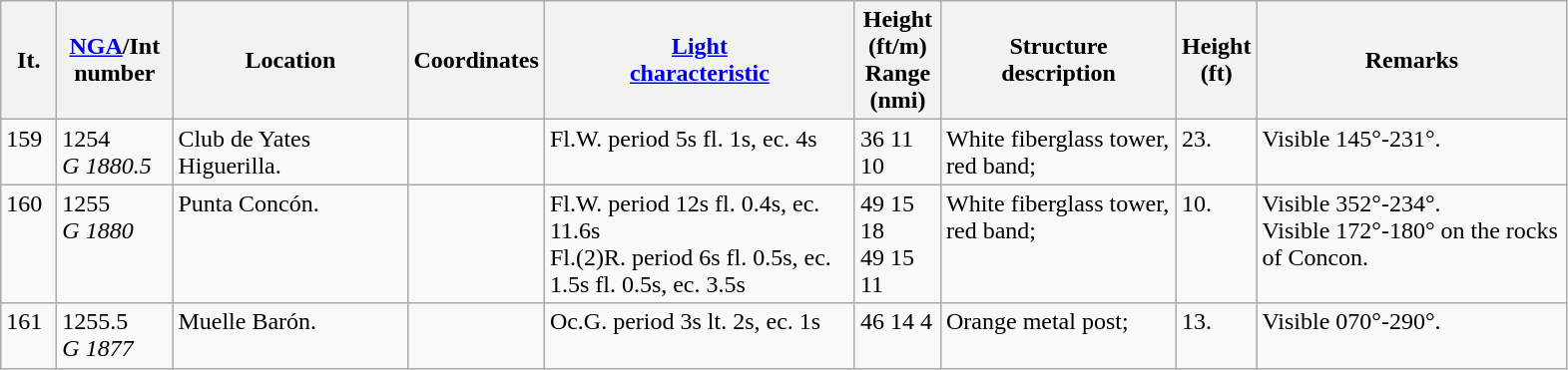<table class="wikitable">
<tr>
<th width="30">It.</th>
<th width="70"><a href='#'>NGA</a>/Int<br>number</th>
<th width="150">Location</th>
<th width="80">Coordinates</th>
<th width="200"><a href='#'>Light<br>characteristic</a></th>
<th width="50">Height (ft/m)<br>Range (nmi)</th>
<th width="150">Structure<br>description</th>
<th width="30">Height (ft)</th>
<th width="200">Remarks</th>
</tr>
<tr valign="top">
<td>159</td>
<td>1254<br><em>G 1880.5</em></td>
<td>Club de Yates Higuerilla.</td>
<td></td>
<td>Fl.W. period 5s fl. 1s, ec. 4s</td>
<td>36 11 10</td>
<td>White fiberglass tower, red band;</td>
<td>23.</td>
<td>Visible 145°-231°.</td>
</tr>
<tr valign="top">
<td>160</td>
<td>1255<br><em>G 1880</em></td>
<td>Punta Concón.</td>
<td></td>
<td>Fl.W. period 12s fl. 0.4s, ec. 11.6s<br>Fl.(2)R. period 6s fl. 0.5s, ec. 1.5s fl. 0.5s, ec. 3.5s</td>
<td>49 15 18 <br>49 15 11</td>
<td>White fiberglass tower, red band;</td>
<td>10.</td>
<td>Visible 352°-234°.<br> Visible 172°-180° on the  rocks of Concon.</td>
</tr>
<tr valign="top">
<td>161</td>
<td>1255.5<br><em>G 1877</em></td>
<td>Muelle Barón.</td>
<td></td>
<td>Oc.G. period 3s lt. 2s, ec. 1s</td>
<td>46 14 4</td>
<td>Orange metal post;</td>
<td>13.</td>
<td>Visible 070°-290°.</td>
</tr>
</table>
